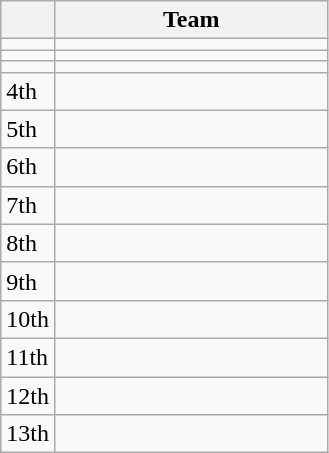<table class="wikitable">
<tr>
<th width=20></th>
<th width=175>Team</th>
</tr>
<tr>
<td></td>
<td></td>
</tr>
<tr>
<td></td>
<td></td>
</tr>
<tr>
<td></td>
<td></td>
</tr>
<tr>
<td>4th</td>
<td></td>
</tr>
<tr>
<td>5th</td>
<td></td>
</tr>
<tr>
<td>6th</td>
<td></td>
</tr>
<tr>
<td>7th</td>
<td></td>
</tr>
<tr>
<td>8th</td>
<td></td>
</tr>
<tr>
<td>9th</td>
<td></td>
</tr>
<tr>
<td>10th</td>
<td></td>
</tr>
<tr>
<td>11th</td>
<td></td>
</tr>
<tr>
<td>12th</td>
<td></td>
</tr>
<tr>
<td>13th</td>
<td></td>
</tr>
</table>
